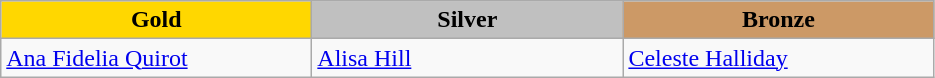<table class="wikitable" style="text-align:left">
<tr align="center">
<td width=200 bgcolor=gold><strong>Gold</strong></td>
<td width=200 bgcolor=silver><strong>Silver</strong></td>
<td width=200 bgcolor=CC9966><strong>Bronze</strong></td>
</tr>
<tr>
<td><a href='#'>Ana Fidelia Quirot</a><br><em></em></td>
<td><a href='#'>Alisa Hill</a><br><em></em></td>
<td><a href='#'>Celeste Halliday</a><br><em></em></td>
</tr>
</table>
